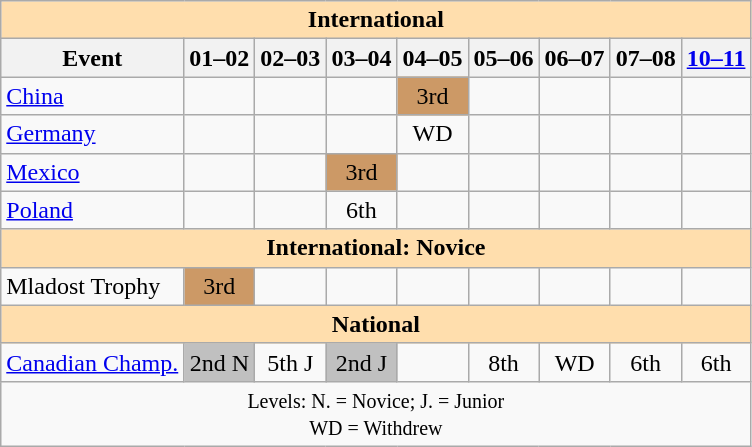<table class="wikitable" style="text-align:center">
<tr>
<th style="background-color: #ffdead; " colspan=9 align=center><strong>International</strong></th>
</tr>
<tr>
<th>Event</th>
<th>01–02</th>
<th>02–03</th>
<th>03–04</th>
<th>04–05</th>
<th>05–06</th>
<th>06–07</th>
<th>07–08</th>
<th><a href='#'>10–11</a></th>
</tr>
<tr>
<td align=left> <a href='#'>China</a></td>
<td></td>
<td></td>
<td></td>
<td bgcolor=cc9966>3rd</td>
<td></td>
<td></td>
<td></td>
<td></td>
</tr>
<tr>
<td align=left> <a href='#'>Germany</a></td>
<td></td>
<td></td>
<td></td>
<td>WD</td>
<td></td>
<td></td>
<td></td>
<td></td>
</tr>
<tr>
<td align=left> <a href='#'>Mexico</a></td>
<td></td>
<td></td>
<td bgcolor=cc9966>3rd</td>
<td></td>
<td></td>
<td></td>
<td></td>
<td></td>
</tr>
<tr>
<td align=left> <a href='#'>Poland</a></td>
<td></td>
<td></td>
<td>6th</td>
<td></td>
<td></td>
<td></td>
<td></td>
<td></td>
</tr>
<tr>
<th style="background-color: #ffdead; " colspan=9 align=center><strong>International: Novice</strong></th>
</tr>
<tr>
<td align=left>Mladost Trophy</td>
<td bgcolor=cc9966>3rd</td>
<td></td>
<td></td>
<td></td>
<td></td>
<td></td>
<td></td>
<td></td>
</tr>
<tr>
<th style="background-color: #ffdead; " colspan=9 align=center><strong>National</strong></th>
</tr>
<tr>
<td align=left><a href='#'>Canadian Champ.</a></td>
<td bgcolor=silver>2nd N</td>
<td>5th J</td>
<td bgcolor=silver>2nd J</td>
<td></td>
<td>8th</td>
<td>WD</td>
<td>6th</td>
<td>6th</td>
</tr>
<tr>
<td colspan=9 align=center><small> Levels: N. = Novice; J. = Junior <br> WD = Withdrew </small></td>
</tr>
</table>
